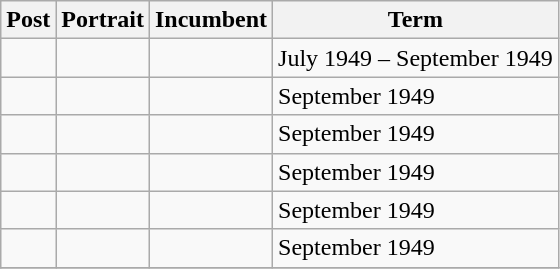<table class="wikitable">
<tr>
<th>Post</th>
<th>Portrait</th>
<th>Incumbent</th>
<th>Term</th>
</tr>
<tr>
<td></td>
<td></td>
<td></td>
<td>July 1949 – September 1949</td>
</tr>
<tr>
<td></td>
<td></td>
<td></td>
<td>September 1949</td>
</tr>
<tr>
<td></td>
<td></td>
<td></td>
<td>September 1949</td>
</tr>
<tr>
<td></td>
<td></td>
<td></td>
<td>September 1949</td>
</tr>
<tr>
<td></td>
<td></td>
<td></td>
<td>September 1949</td>
</tr>
<tr>
<td></td>
<td></td>
<td></td>
<td>September 1949</td>
</tr>
<tr>
</tr>
</table>
